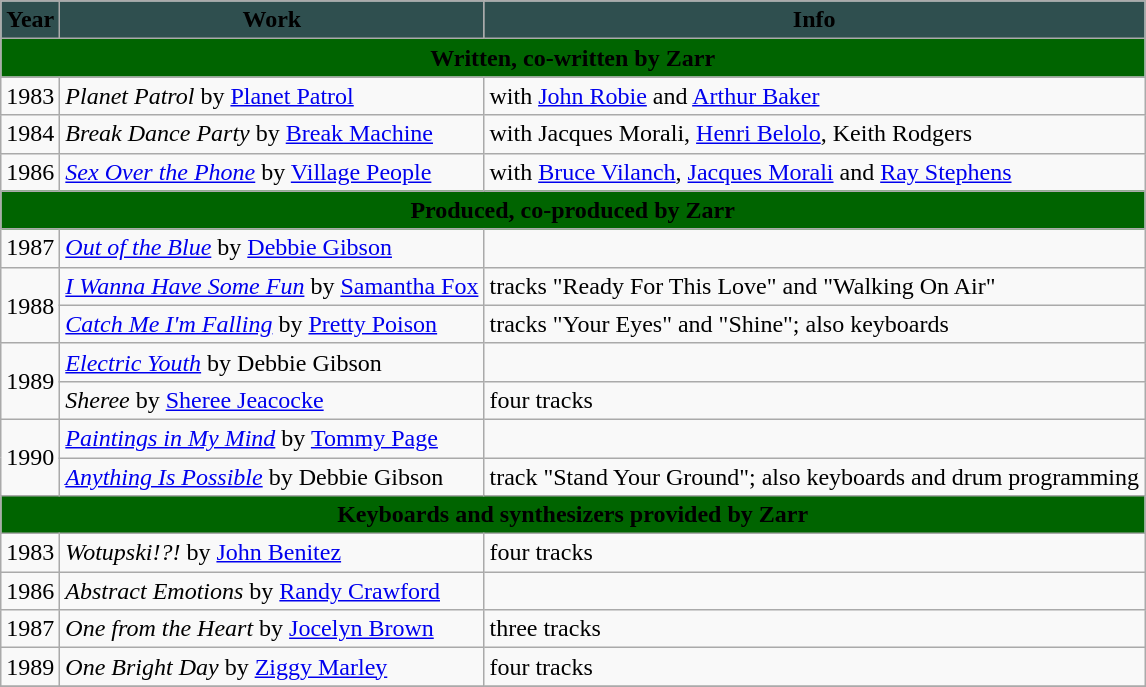<table class="wikitable" style=>
<tr style="text-align:center;">
<th style="background:darkslategray;"><span>Year</span></th>
<th style="background:darkslategray;"><span>Work</span></th>
<th style="background:darkslategray;"><span>Info</span></th>
</tr>
<tr>
<td bgcolor=darkgreen colspan=4 align=center><span><strong>Written, co-written by Zarr</strong></span></td>
</tr>
<tr>
<td>1983</td>
<td><em>Planet Patrol</em> by <a href='#'>Planet Patrol</a></td>
<td>with <a href='#'>John Robie</a> and <a href='#'>Arthur Baker</a></td>
</tr>
<tr>
<td>1984</td>
<td><em>Break Dance Party</em> by <a href='#'>Break Machine</a></td>
<td>with Jacques Morali, <a href='#'>Henri Belolo</a>, Keith Rodgers</td>
</tr>
<tr>
<td>1986</td>
<td><em><a href='#'>Sex Over the Phone</a></em> by <a href='#'>Village People</a></td>
<td>with <a href='#'>Bruce Vilanch</a>, <a href='#'>Jacques Morali</a> and <a href='#'>Ray Stephens</a></td>
</tr>
<tr>
<td bgcolor=darkgreen colspan=4 align=center><span><strong>Produced, co-produced by Zarr</strong></span></td>
</tr>
<tr>
<td>1987</td>
<td><em><a href='#'>Out of the Blue</a></em> by <a href='#'>Debbie Gibson</a></td>
<td></td>
</tr>
<tr>
<td rowspan="2">1988</td>
<td><em><a href='#'>I Wanna Have Some Fun</a></em>  by <a href='#'>Samantha Fox</a></td>
<td>tracks "Ready For This Love" and "Walking On Air"</td>
</tr>
<tr>
<td><em><a href='#'>Catch Me I'm Falling</a></em> by <a href='#'>Pretty Poison</a></td>
<td>tracks "Your Eyes" and "Shine"; also keyboards</td>
</tr>
<tr>
<td rowspan="2">1989</td>
<td><em><a href='#'>Electric Youth</a></em> by Debbie Gibson</td>
<td></td>
</tr>
<tr>
<td><em>Sheree</em> by <a href='#'>Sheree Jeacocke</a></td>
<td>four tracks</td>
</tr>
<tr>
<td rowspan="2">1990</td>
<td><em><a href='#'>Paintings in My Mind</a></em> by <a href='#'>Tommy Page</a></td>
<td></td>
</tr>
<tr>
<td><em><a href='#'>Anything Is Possible</a></em> by Debbie Gibson</td>
<td>track "Stand Your Ground"; also keyboards and drum programming</td>
</tr>
<tr>
<td bgcolor=darkgreen colspan=4 align=center><span><strong>Keyboards and synthesizers provided by Zarr</strong></span></td>
</tr>
<tr>
<td>1983</td>
<td><em>Wotupski!?!</em> by <a href='#'>John Benitez</a></td>
<td>four tracks</td>
</tr>
<tr>
<td>1986</td>
<td><em> Abstract Emotions</em> by <a href='#'>Randy Crawford</a></td>
<td></td>
</tr>
<tr>
<td>1987</td>
<td><em>One from the Heart</em> by <a href='#'>Jocelyn Brown</a></td>
<td>three tracks</td>
</tr>
<tr>
<td>1989</td>
<td><em>One Bright Day</em> by <a href='#'>Ziggy Marley</a></td>
<td>four tracks</td>
</tr>
<tr>
</tr>
</table>
